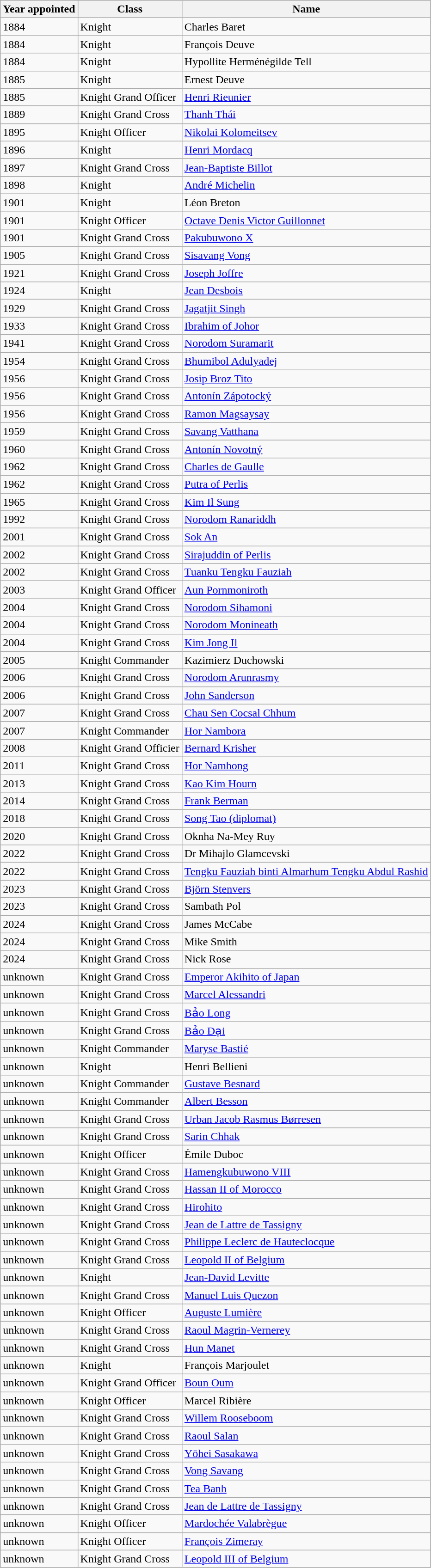<table class="wikitable sortable">
<tr>
<th>Year appointed</th>
<th>Class</th>
<th>Name</th>
</tr>
<tr>
<td rowspan="1">1884</td>
<td>Knight</td>
<td>Charles Baret</td>
</tr>
<tr>
<td>1884</td>
<td>Knight</td>
<td>François Deuve</td>
</tr>
<tr>
<td>1884</td>
<td>Knight</td>
<td>Hypollite Herménégilde Tell</td>
</tr>
<tr>
<td>1885</td>
<td>Knight</td>
<td>Ernest Deuve</td>
</tr>
<tr>
<td>1885</td>
<td>Knight Grand Officer</td>
<td><a href='#'>Henri Rieunier</a></td>
</tr>
<tr>
<td>1889</td>
<td>Knight Grand Cross</td>
<td><a href='#'>Thanh Thái</a></td>
</tr>
<tr>
<td>1895</td>
<td>Knight Officer</td>
<td><a href='#'>Nikolai Kolomeitsev</a></td>
</tr>
<tr>
<td>1896</td>
<td>Knight</td>
<td><a href='#'>Henri Mordacq</a></td>
</tr>
<tr>
<td>1897</td>
<td>Knight Grand Cross</td>
<td><a href='#'>Jean-Baptiste Billot</a></td>
</tr>
<tr>
<td>1898</td>
<td>Knight</td>
<td><a href='#'>André Michelin</a></td>
</tr>
<tr>
<td>1901</td>
<td>Knight</td>
<td>Léon Breton</td>
</tr>
<tr>
<td>1901</td>
<td>Knight Officer</td>
<td><a href='#'>Octave Denis Victor Guillonnet</a></td>
</tr>
<tr>
<td>1901</td>
<td>Knight Grand Cross</td>
<td><a href='#'>Pakubuwono X</a></td>
</tr>
<tr>
<td>1905</td>
<td>Knight Grand Cross</td>
<td><a href='#'>Sisavang Vong</a></td>
</tr>
<tr>
<td>1921</td>
<td>Knight Grand Cross</td>
<td><a href='#'>Joseph Joffre</a></td>
</tr>
<tr>
<td>1924</td>
<td>Knight</td>
<td><a href='#'>Jean Desbois</a></td>
</tr>
<tr>
<td>1929</td>
<td>Knight Grand Cross</td>
<td><a href='#'>Jagatjit Singh</a></td>
</tr>
<tr>
<td>1933</td>
<td>Knight Grand Cross</td>
<td><a href='#'>Ibrahim of Johor</a></td>
</tr>
<tr>
<td>1941</td>
<td>Knight Grand Cross</td>
<td><a href='#'>Norodom Suramarit</a></td>
</tr>
<tr>
<td>1954</td>
<td>Knight Grand Cross</td>
<td><a href='#'>Bhumibol Adulyadej</a></td>
</tr>
<tr>
<td>1956</td>
<td>Knight Grand Cross</td>
<td><a href='#'>Josip Broz Tito</a></td>
</tr>
<tr>
<td>1956</td>
<td>Knight Grand Cross</td>
<td><a href='#'>Antonín Zápotocký</a></td>
</tr>
<tr>
<td>1956</td>
<td>Knight Grand Cross</td>
<td><a href='#'>Ramon Magsaysay</a></td>
</tr>
<tr>
<td>1959</td>
<td>Knight Grand Cross</td>
<td><a href='#'>Savang Vatthana</a></td>
</tr>
<tr>
</tr>
<tr>
<td>1960</td>
<td>Knight Grand Cross</td>
<td><a href='#'>Antonín Novotný</a></td>
</tr>
<tr>
<td>1962</td>
<td>Knight Grand Cross</td>
<td><a href='#'>Charles de Gaulle</a></td>
</tr>
<tr>
<td>1962</td>
<td>Knight Grand Cross</td>
<td><a href='#'>Putra of Perlis</a></td>
</tr>
<tr>
<td>1965</td>
<td>Knight Grand Cross</td>
<td><a href='#'>Kim Il Sung</a></td>
</tr>
<tr>
<td>1992</td>
<td>Knight Grand Cross</td>
<td><a href='#'>Norodom Ranariddh</a></td>
</tr>
<tr>
<td>2001</td>
<td>Knight Grand Cross</td>
<td><a href='#'>Sok An</a></td>
</tr>
<tr>
<td>2002</td>
<td>Knight Grand Cross</td>
<td><a href='#'>Sirajuddin of Perlis</a></td>
</tr>
<tr>
<td>2002</td>
<td>Knight Grand Cross</td>
<td><a href='#'>Tuanku Tengku Fauziah</a></td>
</tr>
<tr>
<td>2003</td>
<td>Knight Grand Officer</td>
<td><a href='#'>Aun Pornmoniroth</a></td>
</tr>
<tr>
<td>2004</td>
<td>Knight Grand Cross</td>
<td><a href='#'>Norodom Sihamoni</a></td>
</tr>
<tr>
<td>2004</td>
<td>Knight Grand Cross</td>
<td><a href='#'>Norodom Monineath</a></td>
</tr>
<tr>
<td>2004</td>
<td>Knight Grand Cross</td>
<td><a href='#'>Kim Jong Il</a></td>
</tr>
<tr>
<td>2005</td>
<td>Knight Commander</td>
<td>Kazimierz Duchowski</td>
</tr>
<tr>
<td>2006</td>
<td>Knight Grand Cross</td>
<td><a href='#'>Norodom Arunrasmy</a></td>
</tr>
<tr>
<td>2006</td>
<td>Knight Grand Cross</td>
<td><a href='#'>John Sanderson</a></td>
</tr>
<tr>
<td>2007</td>
<td>Knight Grand Cross</td>
<td><a href='#'>Chau Sen Cocsal Chhum</a></td>
</tr>
<tr>
<td>2007</td>
<td>Knight Commander</td>
<td><a href='#'>Hor Nambora</a></td>
</tr>
<tr>
<td>2008</td>
<td>Knight Grand Officier</td>
<td><a href='#'>Bernard Krisher</a></td>
</tr>
<tr>
<td>2011</td>
<td>Knight Grand Cross</td>
<td><a href='#'>Hor Namhong</a></td>
</tr>
<tr>
<td>2013</td>
<td>Knight Grand Cross</td>
<td><a href='#'>Kao Kim Hourn</a></td>
</tr>
<tr>
<td>2014</td>
<td>Knight Grand Cross</td>
<td><a href='#'>Frank Berman</a></td>
</tr>
<tr>
<td>2018</td>
<td>Knight Grand Cross</td>
<td><a href='#'>Song Tao (diplomat)</a></td>
</tr>
<tr>
<td>2020</td>
<td>Knight Grand Cross</td>
<td>Oknha Na-Mey Ruy</td>
</tr>
<tr>
<td>2022</td>
<td>Knight Grand Cross</td>
<td>Dr Mihajlo Glamcevski</td>
</tr>
<tr>
<td>2022</td>
<td>Knight Grand Cross</td>
<td><a href='#'>Tengku Fauziah binti Almarhum Tengku Abdul Rashid</a></td>
</tr>
<tr>
<td>2023</td>
<td>Knight Grand Cross</td>
<td><a href='#'>Björn Stenvers</a></td>
</tr>
<tr>
<td>2023</td>
<td>Knight Grand Cross</td>
<td>Sambath Pol</td>
</tr>
<tr>
<td>2024</td>
<td>Knight Grand Cross</td>
<td>James McCabe</td>
</tr>
<tr>
<td>2024</td>
<td>Knight Grand Cross</td>
<td>Mike Smith</td>
</tr>
<tr>
<td>2024</td>
<td>Knight Grand Cross</td>
<td>Nick Rose</td>
</tr>
<tr>
<td>unknown</td>
<td>Knight Grand Cross</td>
<td><a href='#'>Emperor Akihito of Japan</a></td>
</tr>
<tr>
<td>unknown</td>
<td>Knight Grand Cross</td>
<td><a href='#'>Marcel Alessandri</a></td>
</tr>
<tr>
<td>unknown</td>
<td>Knight Grand Cross</td>
<td><a href='#'>Bảo Long</a></td>
</tr>
<tr>
<td>unknown</td>
<td>Knight Grand Cross</td>
<td><a href='#'>Bảo Đại</a></td>
</tr>
<tr>
<td>unknown</td>
<td>Knight Commander</td>
<td><a href='#'>Maryse Bastié</a></td>
</tr>
<tr>
<td>unknown</td>
<td>Knight</td>
<td>Henri Bellieni</td>
</tr>
<tr>
<td>unknown</td>
<td>Knight Commander</td>
<td><a href='#'>Gustave Besnard</a></td>
</tr>
<tr>
<td>unknown</td>
<td>Knight Commander</td>
<td><a href='#'>Albert Besson</a></td>
</tr>
<tr>
<td>unknown</td>
<td>Knight Grand Cross</td>
<td><a href='#'>Urban Jacob Rasmus Børresen</a></td>
</tr>
<tr>
<td>unknown</td>
<td>Knight Grand Cross</td>
<td><a href='#'>Sarin Chhak</a></td>
</tr>
<tr>
<td>unknown</td>
<td>Knight Officer</td>
<td>Émile Duboc</td>
</tr>
<tr>
<td>unknown</td>
<td>Knight Grand Cross</td>
<td><a href='#'>Hamengkubuwono VIII</a></td>
</tr>
<tr>
<td>unknown</td>
<td>Knight Grand Cross</td>
<td><a href='#'>Hassan II of Morocco</a></td>
</tr>
<tr>
<td>unknown</td>
<td>Knight Grand Cross</td>
<td><a href='#'>Hirohito</a></td>
</tr>
<tr>
<td>unknown</td>
<td>Knight Grand Cross</td>
<td><a href='#'>Jean de Lattre de Tassigny</a></td>
</tr>
<tr>
<td>unknown</td>
<td>Knight Grand Cross</td>
<td><a href='#'>Philippe Leclerc de Hauteclocque</a></td>
</tr>
<tr>
<td>unknown</td>
<td>Knight Grand Cross</td>
<td><a href='#'>Leopold II of Belgium</a></td>
</tr>
<tr>
<td>unknown</td>
<td>Knight</td>
<td><a href='#'>Jean-David Levitte</a></td>
</tr>
<tr>
<td>unknown</td>
<td>Knight Grand Cross</td>
<td><a href='#'>Manuel Luis Quezon</a></td>
</tr>
<tr>
<td>unknown</td>
<td>Knight Officer</td>
<td><a href='#'>Auguste Lumière</a></td>
</tr>
<tr>
<td>unknown</td>
<td>Knight Grand Cross</td>
<td><a href='#'>Raoul Magrin-Vernerey</a></td>
</tr>
<tr>
<td>unknown</td>
<td>Knight Grand Cross</td>
<td><a href='#'>Hun Manet</a></td>
</tr>
<tr>
<td>unknown</td>
<td>Knight</td>
<td>François Marjoulet</td>
</tr>
<tr>
<td>unknown</td>
<td>Knight Grand Officer</td>
<td><a href='#'>Boun Oum</a></td>
</tr>
<tr>
<td>unknown</td>
<td>Knight Officer</td>
<td>Marcel Ribière</td>
</tr>
<tr>
<td>unknown</td>
<td>Knight Grand Cross</td>
<td><a href='#'>Willem Rooseboom</a></td>
</tr>
<tr>
<td>unknown</td>
<td>Knight Grand Cross</td>
<td><a href='#'>Raoul Salan</a></td>
</tr>
<tr>
<td>unknown</td>
<td>Knight Grand Cross</td>
<td><a href='#'>Yōhei Sasakawa</a></td>
</tr>
<tr>
<td>unknown</td>
<td>Knight Grand Cross</td>
<td><a href='#'>Vong Savang</a></td>
</tr>
<tr>
<td>unknown</td>
<td>Knight Grand Cross</td>
<td><a href='#'>Tea Banh</a></td>
</tr>
<tr>
<td>unknown</td>
<td>Knight Grand Cross</td>
<td><a href='#'>Jean de Lattre de Tassigny</a></td>
</tr>
<tr>
<td>unknown</td>
<td>Knight Officer</td>
<td><a href='#'>Mardochée Valabrègue</a></td>
</tr>
<tr>
<td>unknown</td>
<td>Knight Officer</td>
<td><a href='#'>François Zimeray</a></td>
</tr>
<tr>
<td>unknown</td>
<td>Knight Grand Cross</td>
<td><a href='#'>Leopold III of Belgium</a></td>
</tr>
</table>
